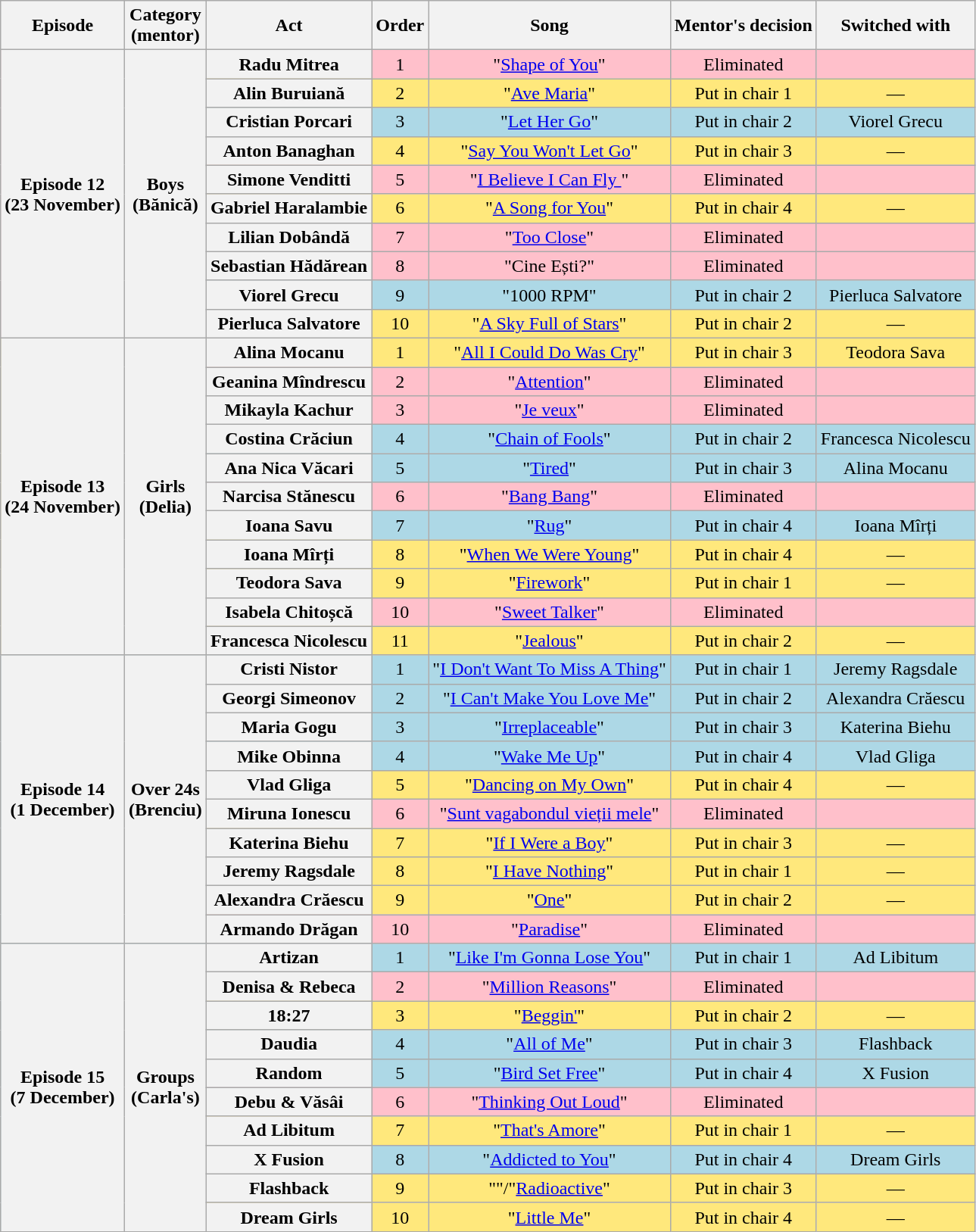<table class="wikitable plainrowheaders" style="text-align: center;">
<tr>
<th scope="col">Episode</th>
<th>Category<br> (mentor)</th>
<th>Act</th>
<th>Order</th>
<th>Song</th>
<th>Mentor's decision</th>
<th>Switched with</th>
</tr>
<tr bgcolor=pink>
<th rowspan=10>Episode 12<br> (23 November)</th>
<th rowspan=10>Boys <br>(Bănică)</th>
<th scope="row">Radu Mitrea</th>
<td>1</td>
<td>"<a href='#'>Shape of You</a>"</td>
<td>Eliminated</td>
<td></td>
</tr>
<tr bgcolor=#FFE87C>
<th scope="row">Alin Buruiană</th>
<td>2</td>
<td>"<a href='#'>Ave Maria</a>"</td>
<td>Put in chair 1</td>
<td>—</td>
</tr>
<tr bgcolor=lightblue>
<th scope="row">Cristian Porcari</th>
<td>3</td>
<td>"<a href='#'>Let Her Go</a>"</td>
<td>Put in chair 2</td>
<td>Viorel Grecu</td>
</tr>
<tr bgcolor=#FFE87C>
<th scope="row">Anton Banaghan</th>
<td>4</td>
<td>"<a href='#'>Say You Won't Let Go</a>"</td>
<td>Put in chair 3</td>
<td>—</td>
</tr>
<tr bgcolor=pink>
<th scope="row">Simone Venditti</th>
<td>5</td>
<td>"<a href='#'>I Believe I Can Fly </a>"</td>
<td>Eliminated</td>
<td></td>
</tr>
<tr bgcolor=#FFE87C>
<th scope="row">Gabriel Haralambie</th>
<td>6</td>
<td>"<a href='#'>A Song for You</a>"</td>
<td>Put in chair 4</td>
<td>—</td>
</tr>
<tr bgcolor=pink>
<th scope="row">Lilian Dobândă</th>
<td>7</td>
<td>"<a href='#'>Too Close</a>"</td>
<td>Eliminated</td>
<td></td>
</tr>
<tr bgcolor=pink>
<th scope="row">Sebastian Hădărean</th>
<td>8</td>
<td>"Cine Ești?"</td>
<td>Eliminated</td>
<td></td>
</tr>
<tr bgcolor=lightblue>
<th scope="row">Viorel Grecu</th>
<td>9</td>
<td>"1000 RPM"</td>
<td>Put in chair 2</td>
<td>Pierluca Salvatore</td>
</tr>
<tr bgcolor=#FFE87C>
<th scope="row">Pierluca Salvatore</th>
<td>10</td>
<td>"<a href='#'>A Sky Full of Stars</a>"</td>
<td>Put in chair 2</td>
<td>—</td>
</tr>
<tr bgcolor= #FFE87C>
<th rowspan=11>Episode 13 <br> (24 November)</th>
<th rowspan=11>Girls<br>(Delia)</th>
<th scope="row">Alina Mocanu </th>
<td>1</td>
<td>"<a href='#'>All I Could Do Was Cry</a>"</td>
<td>Put in chair 3</td>
<td>Teodora Sava</td>
</tr>
<tr bgcolor=pink>
<th scope="row">Geanina Mîndrescu</th>
<td>2</td>
<td>"<a href='#'>Attention</a>"</td>
<td>Eliminated</td>
<td></td>
</tr>
<tr bgcolor=pink>
<th scope="row">Mikayla Kachur</th>
<td>3</td>
<td>"<a href='#'>Je veux</a>"</td>
<td>Eliminated</td>
<td></td>
</tr>
<tr bgcolor=lightblue>
<th scope="row">Costina Crăciun</th>
<td>4</td>
<td>"<a href='#'>Chain of Fools</a>"</td>
<td>Put in chair 2</td>
<td>Francesca Nicolescu</td>
</tr>
<tr bgcolor=lightblue>
<th scope="row">Ana Nica Văcari</th>
<td>5</td>
<td>"<a href='#'>Tired</a>"</td>
<td>Put in chair 3</td>
<td>Alina Mocanu</td>
</tr>
<tr bgcolor=pink>
<th scope="row">Narcisa Stănescu</th>
<td>6</td>
<td>"<a href='#'>Bang Bang</a>"</td>
<td>Eliminated</td>
<td></td>
</tr>
<tr bgcolor=lightblue>
<th scope="row">Ioana Savu</th>
<td>7</td>
<td>"<a href='#'>Rug</a>"</td>
<td>Put in chair 4</td>
<td>Ioana Mîrți</td>
</tr>
<tr bgcolor= #FFE87C>
<th scope="row">Ioana Mîrți</th>
<td>8</td>
<td>"<a href='#'>When We Were Young</a>"</td>
<td>Put in chair 4</td>
<td>—</td>
</tr>
<tr bgcolor= #FFE87C>
<th scope="row">Teodora Sava</th>
<td>9</td>
<td>"<a href='#'>Firework</a>"</td>
<td>Put in chair 1</td>
<td>—</td>
</tr>
<tr bgcolor=pink>
<th scope="row">Isabela Chitoșcă</th>
<td>10</td>
<td>"<a href='#'>Sweet Talker</a>"</td>
<td>Eliminated</td>
<td></td>
</tr>
<tr bgcolor= #FFE87C>
<th scope="row">Francesca Nicolescu</th>
<td>11</td>
<td>"<a href='#'>Jealous</a>"</td>
<td>Put in chair 2</td>
<td>—</td>
</tr>
<tr bgcolor=lightblue>
<th rowspan=10>Episode 14 <br>(1 December)</th>
<th rowspan=10>Over 24s<br>(Brenciu)</th>
<th scope="row">Cristi Nistor</th>
<td>1</td>
<td>"<a href='#'>I Don't Want To Miss A Thing</a>"</td>
<td>Put in chair 1</td>
<td>Jeremy Ragsdale</td>
</tr>
<tr bgcolor=lightblue>
<th scope="row">Georgi Simeonov</th>
<td>2</td>
<td>"<a href='#'>I Can't Make You Love Me</a>"</td>
<td>Put in chair 2</td>
<td>Alexandra Crăescu</td>
</tr>
<tr bgcolor=lightblue>
<th scope="row">Maria Gogu</th>
<td>3</td>
<td>"<a href='#'>Irreplaceable</a>"</td>
<td>Put in chair 3</td>
<td>Katerina Biehu</td>
</tr>
<tr bgcolor=lightblue>
<th scope="row">Mike Obinna</th>
<td>4</td>
<td>"<a href='#'>Wake Me Up</a>"</td>
<td>Put in chair 4</td>
<td>Vlad Gliga</td>
</tr>
<tr bgcolor= #FFE87C>
<th scope="row">Vlad Gliga</th>
<td>5</td>
<td>"<a href='#'>Dancing on My Own</a>"</td>
<td>Put in chair 4</td>
<td>—</td>
</tr>
<tr bgcolor=pink>
<th scope="row">Miruna Ionescu</th>
<td>6</td>
<td>"<a href='#'>Sunt vagabondul vieții mele</a>"</td>
<td>Eliminated</td>
<td></td>
</tr>
<tr bgcolor= #FFE87C>
<th scope="row">Katerina Biehu</th>
<td>7</td>
<td>"<a href='#'>If I Were a Boy</a>"</td>
<td>Put in chair 3</td>
<td>—</td>
</tr>
<tr bgcolor= #FFE87C>
<th scope="row">Jeremy Ragsdale</th>
<td>8</td>
<td>"<a href='#'>I Have Nothing</a>"</td>
<td>Put in chair 1</td>
<td>—</td>
</tr>
<tr bgcolor= #FFE87C>
<th scope="row">Alexandra Crăescu</th>
<td>9</td>
<td>"<a href='#'>One</a>"</td>
<td>Put in chair 2</td>
<td>—</td>
</tr>
<tr bgcolor=pink>
<th scope="row">Armando Drăgan</th>
<td>10</td>
<td>"<a href='#'>Paradise</a>"</td>
<td>Eliminated</td>
<td></td>
</tr>
<tr bgcolor=lightblue>
<th rowspan=10>Episode 15 <br>(7 December)</th>
<th rowspan=10>Groups<br>(Carla's)</th>
<th scope="row">Artizan</th>
<td>1</td>
<td>"<a href='#'>Like I'm Gonna Lose You</a>"</td>
<td>Put in chair 1</td>
<td>Ad Libitum</td>
</tr>
<tr bgcolor=pink>
<th scope="row">Denisa & Rebeca</th>
<td>2</td>
<td>"<a href='#'>Million Reasons</a>"</td>
<td>Eliminated</td>
<td></td>
</tr>
<tr bgcolor= #FFE87C>
<th scope="row">18:27</th>
<td>3</td>
<td>"<a href='#'>Beggin'</a>"</td>
<td>Put in chair 2</td>
<td>—</td>
</tr>
<tr bgcolor=lightblue>
<th scope="row">Daudia</th>
<td>4</td>
<td>"<a href='#'>All of Me</a>"</td>
<td>Put in chair 3</td>
<td>Flashback</td>
</tr>
<tr bgcolor=lightblue>
<th scope="row">Random</th>
<td>5</td>
<td>"<a href='#'>Bird Set Free</a>"</td>
<td>Put in chair 4</td>
<td>X Fusion</td>
</tr>
<tr bgcolor=pink>
<th scope="row">Debu & Văsâi</th>
<td>6</td>
<td>"<a href='#'>Thinking Out Loud</a>"</td>
<td>Eliminated</td>
<td></td>
</tr>
<tr bgcolor= #FFE87C>
<th scope="row">Ad Libitum</th>
<td>7</td>
<td>"<a href='#'>That's Amore</a>"</td>
<td>Put in chair 1</td>
<td>—</td>
</tr>
<tr bgcolor=lightblue>
<th scope="row">X Fusion</th>
<td>8</td>
<td>"<a href='#'>Addicted to You</a>"</td>
<td>Put in chair 4</td>
<td>Dream Girls</td>
</tr>
<tr bgcolor= #FFE87C>
<th scope="row">Flashback</th>
<td>9</td>
<td>""/"<a href='#'>Radioactive</a>"</td>
<td>Put in chair 3</td>
<td>—</td>
</tr>
<tr bgcolor= #FFE87C>
<th scope="row">Dream Girls</th>
<td>10</td>
<td>"<a href='#'>Little Me</a>"</td>
<td>Put in chair 4</td>
<td>—</td>
</tr>
</table>
